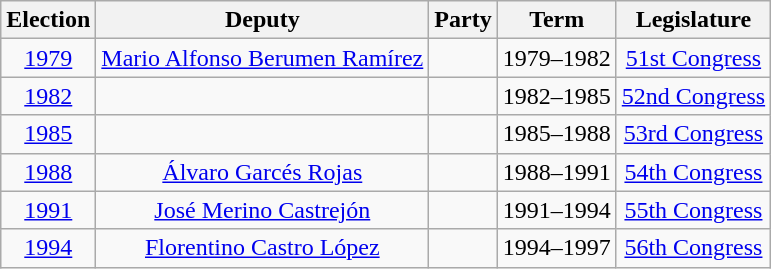<table class="wikitable sortable" style="text-align: center">
<tr>
<th>Election</th>
<th class="unsortable">Deputy</th>
<th class="unsortable">Party</th>
<th class="unsortable">Term</th>
<th class="unsortable">Legislature</th>
</tr>
<tr>
<td><a href='#'>1979</a></td>
<td><a href='#'>Mario Alfonso Berumen Ramírez</a></td>
<td></td>
<td>1979–1982</td>
<td><a href='#'>51st Congress</a></td>
</tr>
<tr>
<td><a href='#'>1982</a></td>
<td></td>
<td></td>
<td>1982–1985</td>
<td><a href='#'>52nd Congress</a></td>
</tr>
<tr>
<td><a href='#'>1985</a></td>
<td></td>
<td></td>
<td>1985–1988</td>
<td><a href='#'>53rd Congress</a></td>
</tr>
<tr>
<td><a href='#'>1988</a></td>
<td><a href='#'>Álvaro Garcés Rojas</a></td>
<td></td>
<td>1988–1991</td>
<td><a href='#'>54th Congress</a></td>
</tr>
<tr>
<td><a href='#'>1991</a></td>
<td><a href='#'>José Merino Castrejón</a></td>
<td></td>
<td>1991–1994</td>
<td><a href='#'>55th Congress</a></td>
</tr>
<tr>
<td><a href='#'>1994</a></td>
<td><a href='#'>Florentino Castro López</a></td>
<td></td>
<td>1994–1997</td>
<td><a href='#'>56th Congress</a></td>
</tr>
</table>
